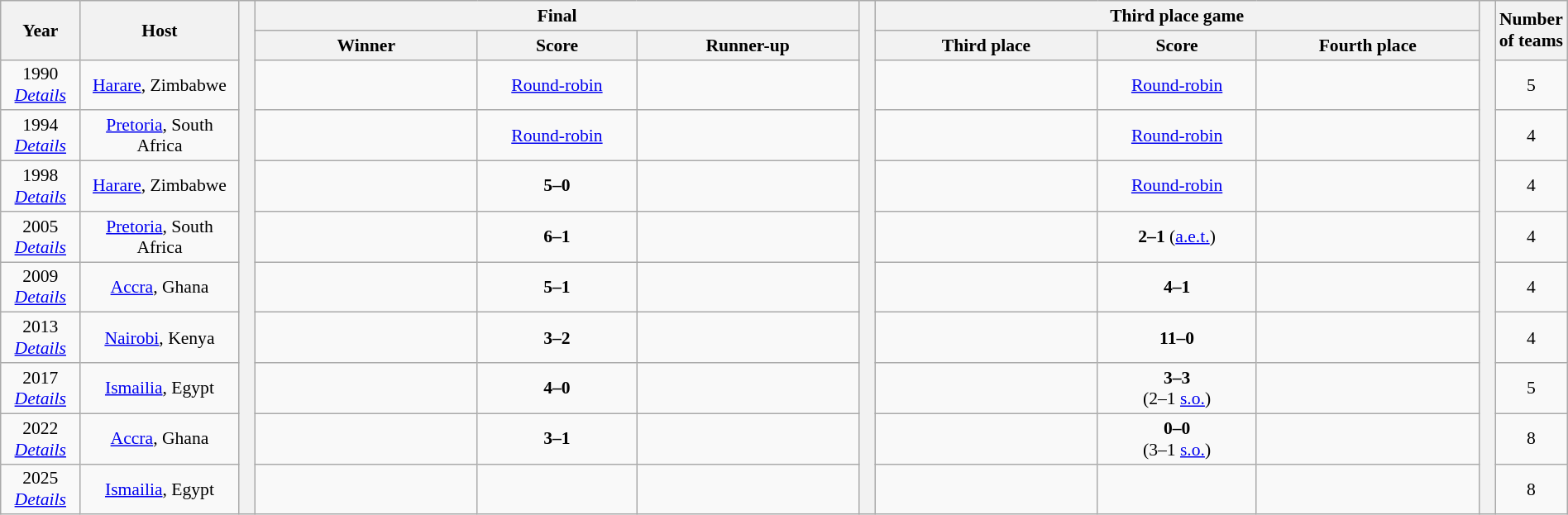<table class="wikitable" style="text-align:center;width:100%; font-size:90%;">
<tr>
<th rowspan=2 width=5%>Year</th>
<th rowspan=2 width=10%>Host</th>
<th width=1% rowspan=11></th>
<th colspan=3>Final</th>
<th width=1% rowspan=11></th>
<th colspan=3>Third place game</th>
<th width=1% rowspan=11></th>
<th width=4% rowspan=2>Number of teams</th>
</tr>
<tr>
<th width=14%>Winner</th>
<th width=10%>Score</th>
<th width=14%>Runner-up</th>
<th width=14%>Third place</th>
<th width=10%>Score</th>
<th width=14%>Fourth place</th>
</tr>
<tr>
<td>1990<br><em><a href='#'>Details</a></em></td>
<td><a href='#'>Harare</a>, Zimbabwe</td>
<td><strong></strong></td>
<td><a href='#'>Round-robin</a></td>
<td></td>
<td></td>
<td><a href='#'>Round-robin</a></td>
<td></td>
<td>5</td>
</tr>
<tr>
<td>1994<br><em><a href='#'>Details</a></em></td>
<td><a href='#'>Pretoria</a>, South Africa</td>
<td><strong></strong></td>
<td><a href='#'>Round-robin</a></td>
<td></td>
<td></td>
<td><a href='#'>Round-robin</a></td>
<td></td>
<td>4</td>
</tr>
<tr>
<td>1998<br><em><a href='#'>Details</a></em></td>
<td><a href='#'>Harare</a>, Zimbabwe</td>
<td><strong></strong></td>
<td><strong>5–0</strong></td>
<td></td>
<td></td>
<td><a href='#'>Round-robin</a></td>
<td></td>
<td>4</td>
</tr>
<tr>
<td>2005<br><em><a href='#'>Details</a></em></td>
<td><a href='#'>Pretoria</a>, South Africa</td>
<td><strong></strong></td>
<td><strong>6–1</strong></td>
<td></td>
<td></td>
<td><strong>2–1</strong> (<a href='#'>a.e.t.</a>)</td>
<td></td>
<td>4</td>
</tr>
<tr>
<td>2009<br><em><a href='#'>Details</a></em></td>
<td><a href='#'>Accra</a>, Ghana</td>
<td><strong></strong></td>
<td><strong>5–1</strong></td>
<td></td>
<td></td>
<td><strong>4–1</strong></td>
<td></td>
<td>4</td>
</tr>
<tr>
<td>2013<br><em><a href='#'>Details</a></em></td>
<td><a href='#'>Nairobi</a>, Kenya</td>
<td><strong></strong></td>
<td><strong>3–2</strong></td>
<td></td>
<td></td>
<td><strong>11–0</strong></td>
<td></td>
<td>4</td>
</tr>
<tr>
<td>2017<br><em><a href='#'>Details</a></em></td>
<td><a href='#'>Ismailia</a>, Egypt</td>
<td><strong></strong></td>
<td><strong>4–0</strong></td>
<td></td>
<td></td>
<td><strong>3–3</strong><br>(2–1 <a href='#'>s.o.</a>)</td>
<td></td>
<td>5</td>
</tr>
<tr>
<td>2022<br><em><a href='#'>Details</a></em></td>
<td><a href='#'>Accra</a>, Ghana</td>
<td><strong></strong></td>
<td><strong>3–1</strong></td>
<td></td>
<td></td>
<td><strong>0–0</strong><br>(3–1 <a href='#'>s.o.</a>)</td>
<td></td>
<td>8</td>
</tr>
<tr>
<td>2025<br><em><a href='#'>Details</a></em></td>
<td><a href='#'>Ismailia</a>, Egypt</td>
<td></td>
<td></td>
<td></td>
<td></td>
<td></td>
<td></td>
<td>8</td>
</tr>
</table>
